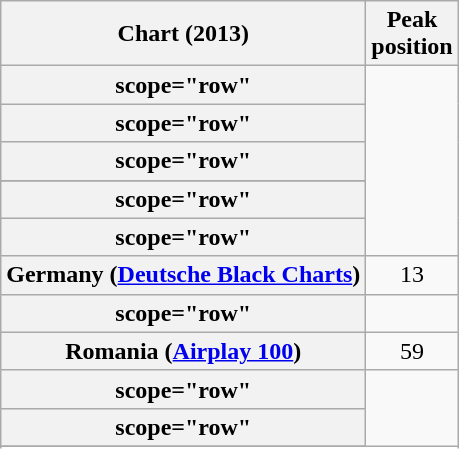<table class="wikitable plainrowheaders sortable" style="text-align:center;">
<tr>
<th scope="col">Chart (2013)</th>
<th scope="col">Peak<br>position</th>
</tr>
<tr>
<th>scope="row" </th>
</tr>
<tr>
<th>scope="row"</th>
</tr>
<tr>
<th>scope="row"</th>
</tr>
<tr>
</tr>
<tr>
<th>scope="row" </th>
</tr>
<tr>
<th>scope="row" </th>
</tr>
<tr>
<th scope="row">Germany (<a href='#'>Deutsche Black Charts</a>)</th>
<td align="center">13</td>
</tr>
<tr>
<th>scope="row" </th>
</tr>
<tr>
<th scope="row">Romania (<a href='#'>Airplay 100</a>)</th>
<td style="text-align:center;">59</td>
</tr>
<tr>
<th>scope="row" </th>
</tr>
<tr>
<th>scope="row" </th>
</tr>
<tr>
</tr>
<tr>
</tr>
</table>
